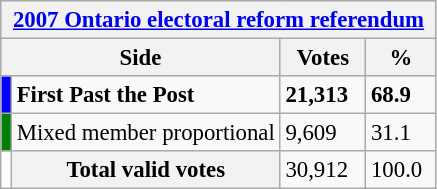<table class="wikitable" style="font-size: 95%; clear:both">
<tr style="background-color:#E9E9E9">
<th colspan=4><a href='#'>2007 Ontario electoral reform referendum</a></th>
</tr>
<tr style="background-color:#E9E9E9">
<th colspan=2 style="width: 130px">Side</th>
<th style="width: 50px">Votes</th>
<th style="width: 40px">%</th>
</tr>
<tr>
<td bgcolor="blue"></td>
<td><strong>First Past the Post</strong></td>
<td><strong>21,313</strong></td>
<td><strong>68.9</strong></td>
</tr>
<tr>
<td bgcolor="green"></td>
<td>Mixed member proportional</td>
<td>9,609</td>
<td>31.1</td>
</tr>
<tr>
<td bgcolor="white"></td>
<th>Total valid votes</th>
<td>30,912</td>
<td>100.0</td>
</tr>
</table>
